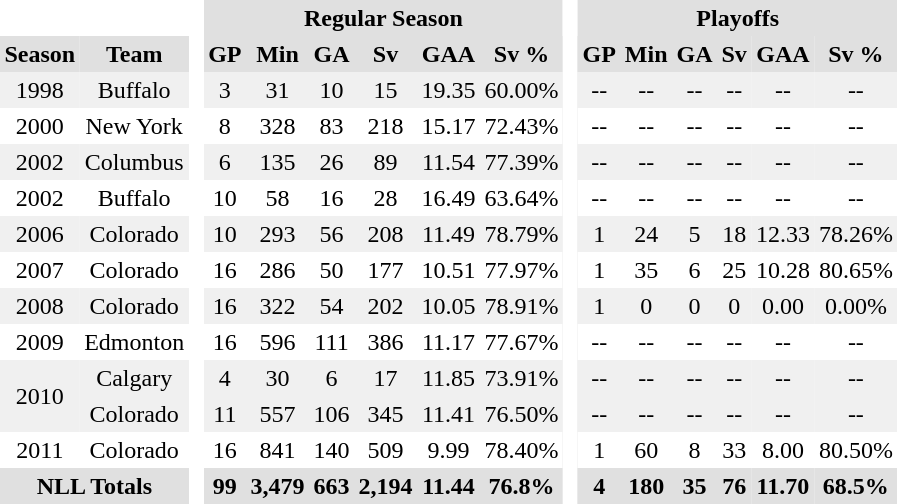<table BORDER="0" CELLPADDING="3" CELLSPACING="0">
<tr ALIGN="center" bgcolor="#e0e0e0">
<th colspan="2" bgcolor="#ffffff"> </th>
<th rowspan="99" bgcolor="#ffffff"> </th>
<th colspan="6">Regular Season</th>
<th rowspan="99" bgcolor="#ffffff"> </th>
<th colspan="6">Playoffs</th>
</tr>
<tr ALIGN="center" bgcolor="#e0e0e0">
<th>Season</th>
<th>Team</th>
<th>GP</th>
<th>Min</th>
<th>GA</th>
<th>Sv</th>
<th>GAA</th>
<th>Sv %</th>
<th>GP</th>
<th>Min</th>
<th>GA</th>
<th>Sv</th>
<th>GAA</th>
<th>Sv %</th>
</tr>
<tr ALIGN="center" bgcolor="#f0f0f0">
<td>1998</td>
<td>Buffalo</td>
<td>3</td>
<td>31</td>
<td>10</td>
<td>15</td>
<td>19.35</td>
<td>60.00%</td>
<td>--</td>
<td>--</td>
<td>--</td>
<td>--</td>
<td>--</td>
<td>--</td>
</tr>
<tr ALIGN="center">
<td>2000</td>
<td>New York</td>
<td>8</td>
<td>328</td>
<td>83</td>
<td>218</td>
<td>15.17</td>
<td>72.43%</td>
<td>--</td>
<td>--</td>
<td>--</td>
<td>--</td>
<td>--</td>
<td>--</td>
</tr>
<tr ALIGN="center" bgcolor="#f0f0f0">
<td>2002</td>
<td>Columbus</td>
<td>6</td>
<td>135</td>
<td>26</td>
<td>89</td>
<td>11.54</td>
<td>77.39%</td>
<td>--</td>
<td>--</td>
<td>--</td>
<td>--</td>
<td>--</td>
<td>--</td>
</tr>
<tr ALIGN="center">
<td>2002</td>
<td>Buffalo</td>
<td>10</td>
<td>58</td>
<td>16</td>
<td>28</td>
<td>16.49</td>
<td>63.64%</td>
<td>--</td>
<td>--</td>
<td>--</td>
<td>--</td>
<td>--</td>
<td>--</td>
</tr>
<tr ALIGN="center" bgcolor="#f0f0f0">
<td>2006</td>
<td>Colorado</td>
<td>10</td>
<td>293</td>
<td>56</td>
<td>208</td>
<td>11.49</td>
<td>78.79%</td>
<td>1</td>
<td>24</td>
<td>5</td>
<td>18</td>
<td>12.33</td>
<td>78.26%</td>
</tr>
<tr ALIGN="center">
<td>2007</td>
<td>Colorado</td>
<td>16</td>
<td>286</td>
<td>50</td>
<td>177</td>
<td>10.51</td>
<td>77.97%</td>
<td>1</td>
<td>35</td>
<td>6</td>
<td>25</td>
<td>10.28</td>
<td>80.65%</td>
</tr>
<tr ALIGN="center" bgcolor="#f0f0f0">
<td>2008</td>
<td>Colorado</td>
<td>16</td>
<td>322</td>
<td>54</td>
<td>202</td>
<td>10.05</td>
<td>78.91%</td>
<td>1</td>
<td>0</td>
<td>0</td>
<td>0</td>
<td>0.00</td>
<td>0.00%</td>
</tr>
<tr ALIGN="center">
<td>2009</td>
<td>Edmonton</td>
<td>16</td>
<td>596</td>
<td>111</td>
<td>386</td>
<td>11.17</td>
<td>77.67%</td>
<td>--</td>
<td>--</td>
<td>--</td>
<td>--</td>
<td>--</td>
<td>--</td>
</tr>
<tr ALIGN="center" bgcolor="#f0f0f0">
<td rowspan="2">2010</td>
<td>Calgary</td>
<td>4</td>
<td>30</td>
<td>6</td>
<td>17</td>
<td>11.85</td>
<td>73.91%</td>
<td>--</td>
<td>--</td>
<td>--</td>
<td>--</td>
<td>--</td>
<td>--</td>
</tr>
<tr ALIGN="center" bgcolor="#f0f0f0">
<td>Colorado</td>
<td>11</td>
<td>557</td>
<td>106</td>
<td>345</td>
<td>11.41</td>
<td>76.50%</td>
<td>--</td>
<td>--</td>
<td>--</td>
<td>--</td>
<td>--</td>
<td>--</td>
</tr>
<tr ALIGN="center">
<td>2011</td>
<td>Colorado</td>
<td>16</td>
<td>841</td>
<td>140</td>
<td>509</td>
<td>9.99</td>
<td>78.40%</td>
<td>1</td>
<td>60</td>
<td>8</td>
<td>33</td>
<td>8.00</td>
<td>80.50%</td>
</tr>
<tr ALIGN="center" bgcolor="#e0e0e0">
<th colspan="2">NLL Totals</th>
<th>99</th>
<th>3,479</th>
<th>663</th>
<th>2,194</th>
<th>11.44</th>
<th>76.8%</th>
<th>4</th>
<th>180</th>
<th>35</th>
<th>76</th>
<th>11.70</th>
<th>68.5%</th>
</tr>
</table>
